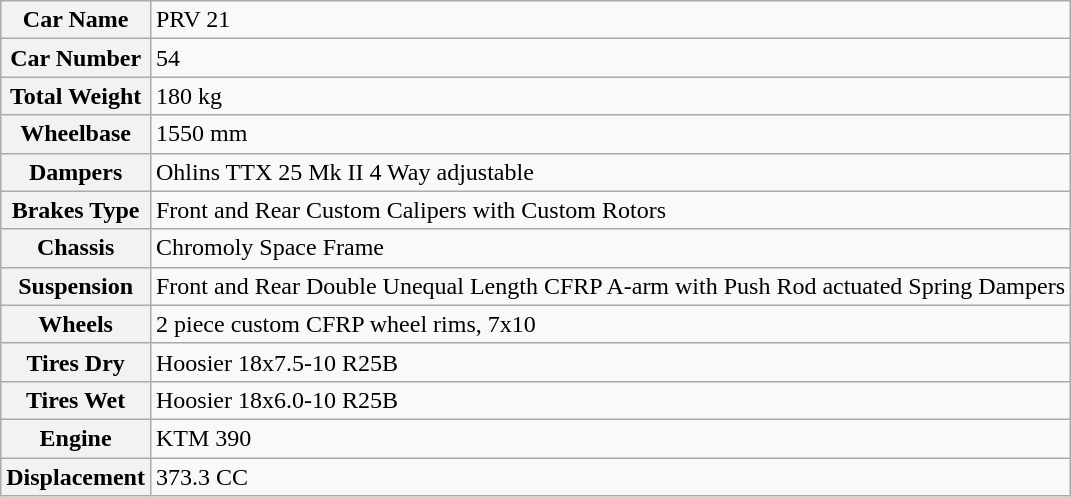<table class="wikitable">
<tr style="vertical-align: top">
<th>Car Name</th>
<td>PRV 21</td>
</tr>
<tr style="vertical-align: top">
<th>Car Number</th>
<td>54</td>
</tr>
<tr style="vertical-align: top">
<th>Total Weight</th>
<td>180 kg</td>
</tr>
<tr style="vertical-align: top">
<th>Wheelbase</th>
<td>1550 mm</td>
</tr>
<tr style="vertical-align: top">
<th>Dampers</th>
<td>Ohlins TTX 25 Mk II 4 Way adjustable</td>
</tr>
<tr style="vertical-align: top">
<th>Brakes Type</th>
<td>Front and Rear Custom Calipers with Custom Rotors</td>
</tr>
<tr style="vertical-align: top">
<th>Chassis</th>
<td>Chromoly Space Frame</td>
</tr>
<tr style="vertical-align: top">
<th>Suspension</th>
<td>Front and Rear Double Unequal Length CFRP A-arm with Push Rod actuated Spring Dampers</td>
</tr>
<tr style="vertical-align: top">
<th>Wheels</th>
<td>2 piece custom CFRP wheel rims, 7x10</td>
</tr>
<tr style="vertical-align: top">
<th>Tires Dry</th>
<td>Hoosier 18x7.5-10 R25B</td>
</tr>
<tr style="vertical-align: top">
<th>Tires Wet</th>
<td>Hoosier 18x6.0-10 R25B</td>
</tr>
<tr style="vertical-align: top">
<th>Engine</th>
<td>KTM 390</td>
</tr>
<tr>
<th>Displacement</th>
<td>373.3 CC</td>
</tr>
</table>
